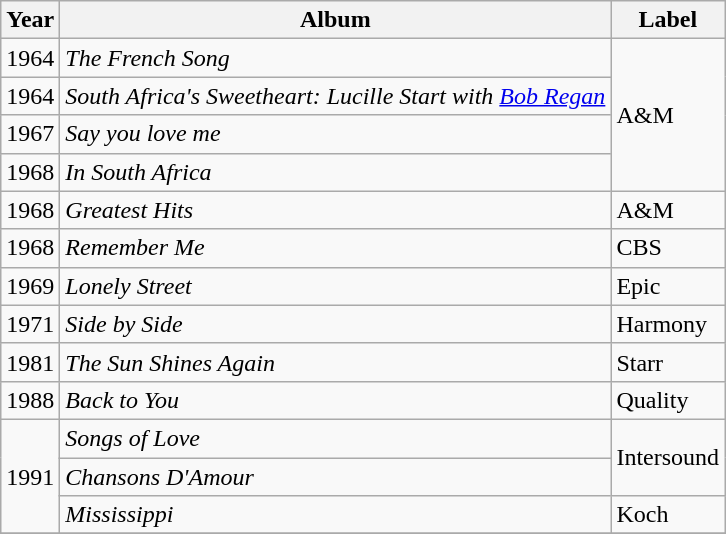<table class="wikitable">
<tr>
<th>Year</th>
<th>Album</th>
<th>Label</th>
</tr>
<tr>
<td>1964</td>
<td><em>The French Song</em></td>
<td rowspan="4">A&M</td>
</tr>
<tr>
<td>1964</td>
<td><em>South Africa's Sweetheart: Lucille Start with <a href='#'>Bob Regan</a></em></td>
</tr>
<tr>
<td>1967</td>
<td><em>Say you love me</em></td>
</tr>
<tr>
<td>1968</td>
<td><em>In South Africa</em></td>
</tr>
<tr>
<td>1968</td>
<td><em>Greatest Hits</em></td>
<td>A&M</td>
</tr>
<tr>
<td>1968</td>
<td><em>Remember Me</em></td>
<td>CBS</td>
</tr>
<tr>
<td>1969</td>
<td><em>Lonely Street</em></td>
<td>Epic</td>
</tr>
<tr>
<td>1971</td>
<td><em>Side by Side</em></td>
<td>Harmony</td>
</tr>
<tr>
<td>1981</td>
<td><em>The Sun Shines Again</em></td>
<td>Starr</td>
</tr>
<tr>
<td>1988</td>
<td><em>Back to You</em></td>
<td>Quality</td>
</tr>
<tr>
<td rowspan="3">1991</td>
<td><em>Songs of Love</em></td>
<td rowspan="2">Intersound</td>
</tr>
<tr>
<td><em>Chansons D'Amour</em></td>
</tr>
<tr>
<td><em>Mississippi</em></td>
<td>Koch</td>
</tr>
<tr>
</tr>
</table>
